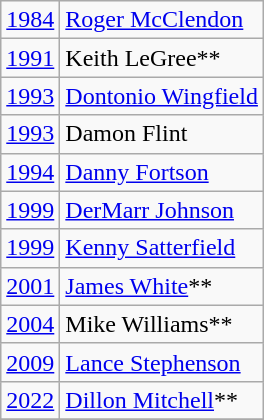<table class="wikitable">
<tr>
<td><a href='#'>1984</a></td>
<td><a href='#'>Roger McClendon</a></td>
</tr>
<tr>
<td><a href='#'>1991</a></td>
<td>Keith LeGree**</td>
</tr>
<tr>
<td><a href='#'>1993</a></td>
<td><a href='#'>Dontonio Wingfield</a></td>
</tr>
<tr>
<td><a href='#'>1993</a></td>
<td>Damon Flint</td>
</tr>
<tr>
<td><a href='#'>1994</a></td>
<td><a href='#'>Danny Fortson</a></td>
</tr>
<tr>
<td><a href='#'>1999</a></td>
<td><a href='#'>DerMarr Johnson</a></td>
</tr>
<tr>
<td><a href='#'>1999</a></td>
<td><a href='#'>Kenny Satterfield</a></td>
</tr>
<tr>
<td><a href='#'>2001</a></td>
<td><a href='#'>James White</a>**</td>
</tr>
<tr>
<td><a href='#'>2004</a></td>
<td>Mike Williams**</td>
</tr>
<tr>
<td><a href='#'>2009</a></td>
<td><a href='#'>Lance Stephenson</a></td>
</tr>
<tr>
<td><a href='#'>2022</a></td>
<td><a href='#'>Dillon Mitchell</a>**</td>
</tr>
<tr>
</tr>
</table>
